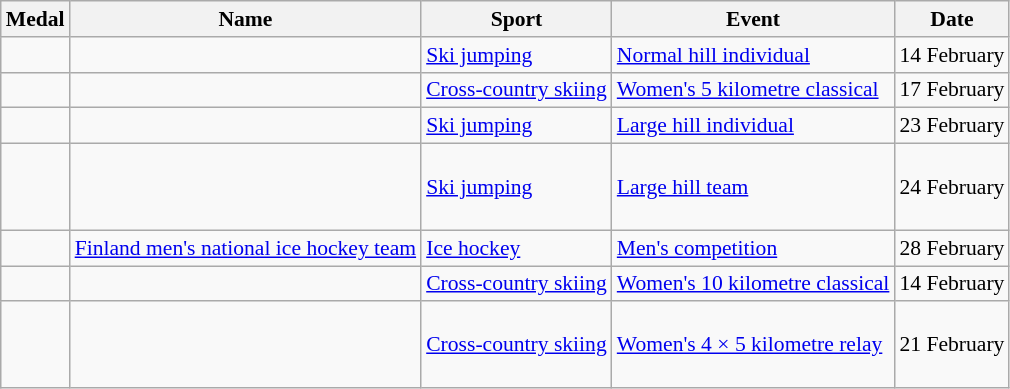<table class="wikitable sortable" style="font-size:90%">
<tr>
<th>Medal</th>
<th>Name</th>
<th>Sport</th>
<th>Event</th>
<th>Date</th>
</tr>
<tr>
<td></td>
<td></td>
<td><a href='#'>Ski jumping</a></td>
<td><a href='#'>Normal hill individual</a></td>
<td>14 February</td>
</tr>
<tr>
<td></td>
<td></td>
<td><a href='#'>Cross-country skiing</a></td>
<td><a href='#'>Women's 5 kilometre classical</a></td>
<td>17 February</td>
</tr>
<tr>
<td></td>
<td></td>
<td><a href='#'>Ski jumping</a></td>
<td><a href='#'>Large hill individual</a></td>
<td>23 February</td>
</tr>
<tr>
<td></td>
<td> <br>  <br>  <br> </td>
<td><a href='#'>Ski jumping</a></td>
<td><a href='#'>Large hill team</a></td>
<td>24 February</td>
</tr>
<tr>
<td></td>
<td><a href='#'>Finland men's national ice hockey team</a><br></td>
<td><a href='#'>Ice hockey</a></td>
<td><a href='#'>Men's competition</a></td>
<td>28 February</td>
</tr>
<tr>
<td></td>
<td></td>
<td><a href='#'>Cross-country skiing</a></td>
<td><a href='#'>Women's 10 kilometre classical</a></td>
<td>14 February</td>
</tr>
<tr>
<td></td>
<td> <br>  <br>  <br> </td>
<td><a href='#'>Cross-country skiing</a></td>
<td><a href='#'>Women's 4 × 5 kilometre relay</a></td>
<td>21 February</td>
</tr>
</table>
